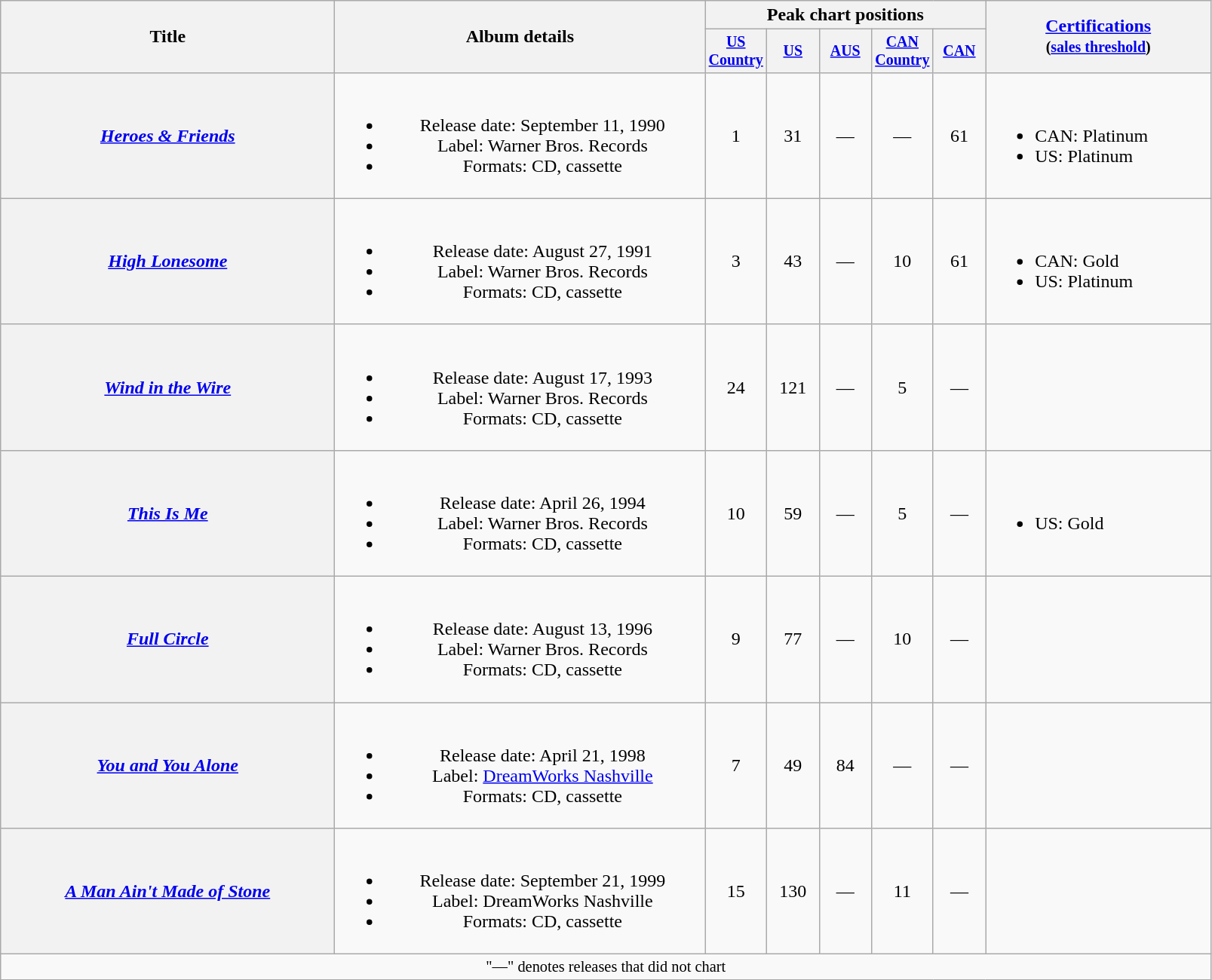<table class="wikitable plainrowheaders" style="text-align:center;">
<tr>
<th rowspan="2" style="width:18em;">Title</th>
<th rowspan="2" style="width:20em;">Album details</th>
<th colspan="5">Peak chart positions</th>
<th rowspan="2" style="width:12em;"><a href='#'>Certifications</a><br><small>(<a href='#'>sales threshold</a>)</small></th>
</tr>
<tr style="font-size:smaller;">
<th width="40"><a href='#'>US Country</a><br></th>
<th width="40"><a href='#'>US</a><br></th>
<th width="40"><a href='#'>AUS</a><br></th>
<th width="40"><a href='#'>CAN Country</a><br></th>
<th width="40"><a href='#'>CAN</a><br></th>
</tr>
<tr>
<th scope="row"><em><a href='#'>Heroes & Friends</a></em></th>
<td><br><ul><li>Release date: September 11, 1990</li><li>Label: Warner Bros. Records</li><li>Formats: CD, cassette</li></ul></td>
<td>1</td>
<td>31</td>
<td>—</td>
<td>—</td>
<td>61</td>
<td align="left"><br><ul><li>CAN: Platinum</li><li>US: Platinum</li></ul></td>
</tr>
<tr>
<th scope="row"><em><a href='#'>High Lonesome</a></em></th>
<td><br><ul><li>Release date: August 27, 1991</li><li>Label: Warner Bros. Records</li><li>Formats: CD, cassette</li></ul></td>
<td>3</td>
<td>43</td>
<td>—</td>
<td>10</td>
<td>61</td>
<td align="left"><br><ul><li>CAN: Gold</li><li>US: Platinum</li></ul></td>
</tr>
<tr>
<th scope="row"><em><a href='#'>Wind in the Wire</a></em></th>
<td><br><ul><li>Release date: August 17, 1993</li><li>Label: Warner Bros. Records</li><li>Formats: CD, cassette</li></ul></td>
<td>24</td>
<td>121</td>
<td>—</td>
<td>5</td>
<td>—</td>
<td></td>
</tr>
<tr>
<th scope="row"><em><a href='#'>This Is Me</a></em></th>
<td><br><ul><li>Release date: April 26, 1994</li><li>Label: Warner Bros. Records</li><li>Formats: CD, cassette</li></ul></td>
<td>10</td>
<td>59</td>
<td>—</td>
<td>5</td>
<td>—</td>
<td align="left"><br><ul><li>US: Gold</li></ul></td>
</tr>
<tr>
<th scope="row"><em><a href='#'>Full Circle</a></em></th>
<td><br><ul><li>Release date: August 13, 1996</li><li>Label: Warner Bros. Records</li><li>Formats: CD, cassette</li></ul></td>
<td>9</td>
<td>77</td>
<td>—</td>
<td>10</td>
<td>—</td>
<td></td>
</tr>
<tr>
<th scope="row"><em><a href='#'>You and You Alone</a></em></th>
<td><br><ul><li>Release date: April 21, 1998</li><li>Label: <a href='#'>DreamWorks Nashville</a></li><li>Formats: CD, cassette</li></ul></td>
<td>7</td>
<td>49</td>
<td>84</td>
<td>—</td>
<td>—</td>
<td></td>
</tr>
<tr>
<th scope="row"><em><a href='#'>A Man Ain't Made of Stone</a></em></th>
<td><br><ul><li>Release date: September 21, 1999</li><li>Label: DreamWorks Nashville</li><li>Formats: CD, cassette</li></ul></td>
<td>15</td>
<td>130</td>
<td>—</td>
<td>11</td>
<td>—</td>
<td></td>
</tr>
<tr>
<td colspan="10" style="font-size:85%">"—" denotes releases that did not chart</td>
</tr>
</table>
